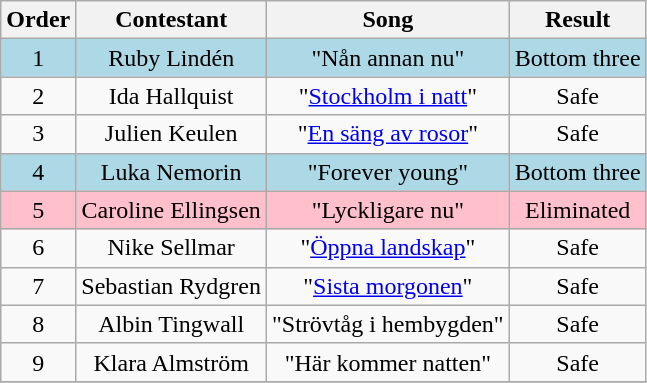<table class="wikitable plainrowheaders" style="text-align:center;">
<tr>
<th scope="col">Order</th>
<th scope="col">Contestant</th>
<th scope="col">Song</th>
<th scope="col">Result</th>
</tr>
<tr style="background:lightblue;">
<td>1</td>
<td scope="row">Ruby Lindén</td>
<td>"Nån annan nu"</td>
<td>Bottom three</td>
</tr>
<tr>
<td>2</td>
<td scope="row">Ida Hallquist</td>
<td>"<a href='#'>Stockholm i natt</a>"</td>
<td>Safe</td>
</tr>
<tr>
<td>3</td>
<td scope="row">Julien Keulen</td>
<td>"<a href='#'>En säng av rosor</a>"</td>
<td>Safe</td>
</tr>
<tr style="background:lightblue;">
<td>4</td>
<td scope="row">Luka Nemorin</td>
<td>"Forever young"</td>
<td>Bottom three</td>
</tr>
<tr style="background:pink;">
<td>5</td>
<td scope="row">Caroline Ellingsen</td>
<td>"Lyckligare nu"</td>
<td>Eliminated</td>
</tr>
<tr>
<td>6</td>
<td scope="row">Nike Sellmar</td>
<td>"<a href='#'>Öppna landskap</a>"</td>
<td>Safe</td>
</tr>
<tr>
<td>7</td>
<td scope="row">Sebastian Rydgren</td>
<td>"<a href='#'>Sista morgonen</a>"</td>
<td>Safe</td>
</tr>
<tr>
<td>8</td>
<td scope="row">Albin Tingwall</td>
<td>"Strövtåg i hembygden"</td>
<td>Safe</td>
</tr>
<tr>
<td>9</td>
<td scope="row">Klara Almström</td>
<td>"Här kommer natten"</td>
<td>Safe</td>
</tr>
<tr>
</tr>
</table>
